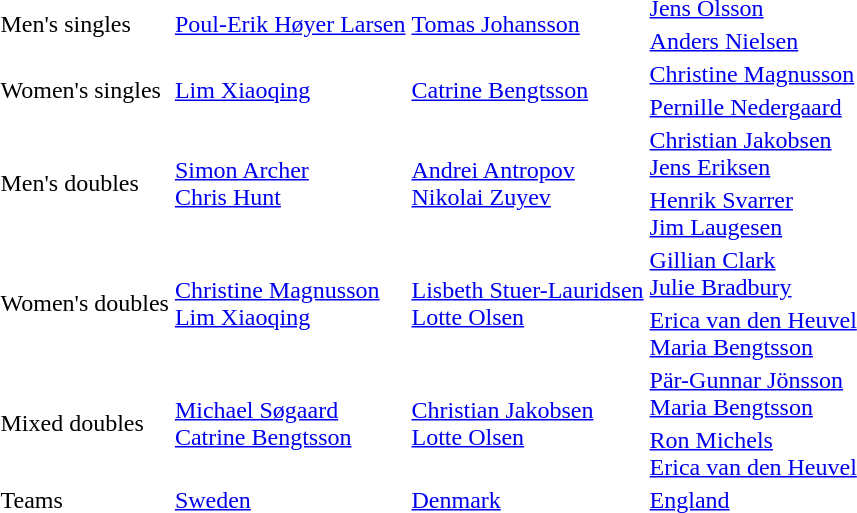<table>
<tr>
<td rowspan=2>Men's singles</td>
<td rowspan=2> <a href='#'>Poul-Erik Høyer Larsen</a></td>
<td rowspan=2> <a href='#'>Tomas Johansson</a></td>
<td> <a href='#'>Jens Olsson</a></td>
</tr>
<tr>
<td> <a href='#'>Anders Nielsen</a></td>
</tr>
<tr>
<td rowspan=2>Women's singles</td>
<td rowspan=2> <a href='#'>Lim Xiaoqing</a></td>
<td rowspan=2> <a href='#'>Catrine Bengtsson</a></td>
<td> <a href='#'>Christine Magnusson</a></td>
</tr>
<tr>
<td> <a href='#'>Pernille Nedergaard</a></td>
</tr>
<tr>
<td rowspan=2>Men's doubles</td>
<td rowspan=2> <a href='#'>Simon Archer</a><br> <a href='#'>Chris Hunt</a></td>
<td rowspan=2> <a href='#'>Andrei Antropov</a><br> <a href='#'>Nikolai Zuyev</a></td>
<td> <a href='#'>Christian Jakobsen</a><br> <a href='#'>Jens Eriksen</a></td>
</tr>
<tr>
<td> <a href='#'>Henrik Svarrer</a><br> <a href='#'>Jim Laugesen</a></td>
</tr>
<tr>
<td rowspan=2>Women's doubles</td>
<td rowspan=2> <a href='#'>Christine Magnusson</a><br> <a href='#'>Lim Xiaoqing</a></td>
<td rowspan=2> <a href='#'>Lisbeth Stuer-Lauridsen</a><br> <a href='#'>Lotte Olsen</a></td>
<td> <a href='#'>Gillian Clark</a><br> <a href='#'>Julie Bradbury</a></td>
</tr>
<tr>
<td> <a href='#'>Erica van den Heuvel</a> <br>  <a href='#'>Maria Bengtsson</a></td>
</tr>
<tr>
<td rowspan=2>Mixed doubles</td>
<td rowspan=2> <a href='#'>Michael Søgaard</a> <br>  <a href='#'>Catrine Bengtsson</a></td>
<td rowspan=2> <a href='#'>Christian Jakobsen</a><br>  <a href='#'>Lotte Olsen</a></td>
<td> <a href='#'>Pär-Gunnar Jönsson</a><br> <a href='#'>Maria Bengtsson</a></td>
</tr>
<tr>
<td> <a href='#'>Ron Michels</a><br> <a href='#'>Erica van den Heuvel</a></td>
</tr>
<tr>
<td>Teams</td>
<td> <a href='#'>Sweden</a></td>
<td> <a href='#'>Denmark</a></td>
<td> <a href='#'>England</a></td>
</tr>
</table>
